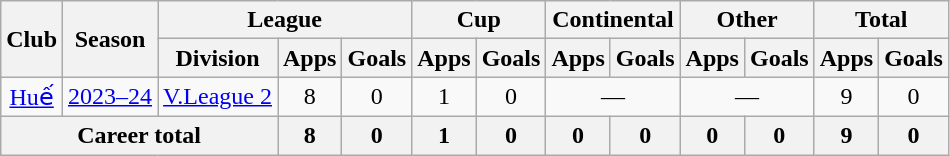<table class="wikitable" style="text-align:center">
<tr>
<th rowspan="2">Club</th>
<th rowspan="2">Season</th>
<th colspan="3">League</th>
<th colspan="2">Cup</th>
<th colspan="2">Continental</th>
<th colspan="2">Other</th>
<th colspan="2">Total</th>
</tr>
<tr>
<th>Division</th>
<th>Apps</th>
<th>Goals</th>
<th>Apps</th>
<th>Goals</th>
<th>Apps</th>
<th>Goals</th>
<th>Apps</th>
<th>Goals</th>
<th>Apps</th>
<th>Goals</th>
</tr>
<tr>
<td><a href='#'>Huế</a></td>
<td><a href='#'>2023–24</a></td>
<td><a href='#'>V.League 2</a></td>
<td>8</td>
<td>0</td>
<td>1</td>
<td>0</td>
<td colspan="2">—</td>
<td colspan="2">—</td>
<td>9</td>
<td>0</td>
</tr>
<tr>
<th colspan="3">Career total</th>
<th>8</th>
<th>0</th>
<th>1</th>
<th>0</th>
<th>0</th>
<th>0</th>
<th>0</th>
<th>0</th>
<th>9</th>
<th>0</th>
</tr>
</table>
